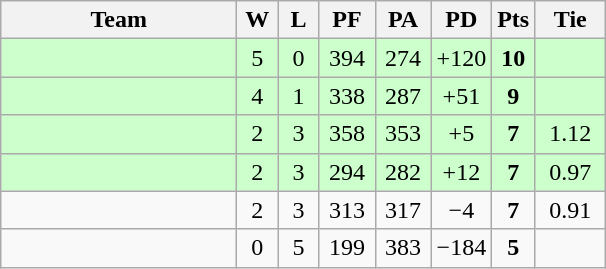<table class="wikitable" style="text-align:center;">
<tr>
<th width=150>Team</th>
<th width=20>W</th>
<th width=20>L</th>
<th width=30>PF</th>
<th width=30>PA</th>
<th width=30>PD</th>
<th width=20>Pts</th>
<th width=40>Tie</th>
</tr>
<tr bgcolor="#ccffcc">
<td align=left></td>
<td>5</td>
<td>0</td>
<td>394</td>
<td>274</td>
<td>+120</td>
<td><strong>10</strong></td>
<td></td>
</tr>
<tr bgcolor="#ccffcc">
<td align=left></td>
<td>4</td>
<td>1</td>
<td>338</td>
<td>287</td>
<td>+51</td>
<td><strong>9</strong></td>
<td></td>
</tr>
<tr bgcolor="#ccffcc">
<td align=left></td>
<td>2</td>
<td>3</td>
<td>358</td>
<td>353</td>
<td>+5</td>
<td><strong>7</strong></td>
<td>1.12</td>
</tr>
<tr bgcolor="#ccffcc">
<td align=left></td>
<td>2</td>
<td>3</td>
<td>294</td>
<td>282</td>
<td>+12</td>
<td><strong>7</strong></td>
<td>0.97</td>
</tr>
<tr>
<td align=left></td>
<td>2</td>
<td>3</td>
<td>313</td>
<td>317</td>
<td>−4</td>
<td><strong>7</strong></td>
<td>0.91</td>
</tr>
<tr>
<td align=left></td>
<td>0</td>
<td>5</td>
<td>199</td>
<td>383</td>
<td>−184</td>
<td><strong>5</strong></td>
<td></td>
</tr>
</table>
